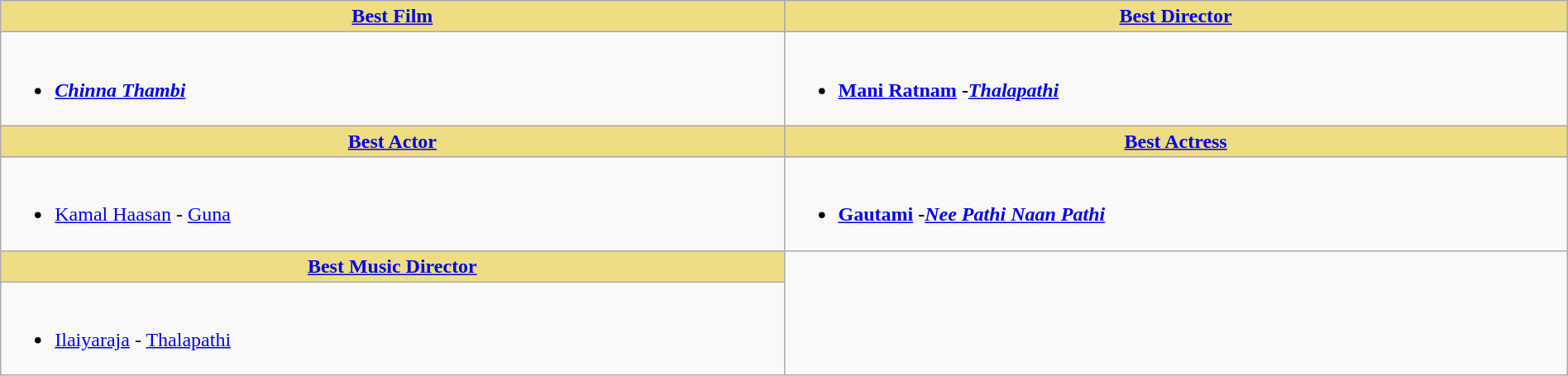<table class="wikitable" width=100% |>
<tr>
<th !  style="background:#eedd82; text-align:center; width:50%;"><a href='#'>Best Film</a></th>
<th !  style="background:#eedd82; text-align:center; width:50%;"><a href='#'>Best Director</a></th>
</tr>
<tr>
<td valign="top"><br><ul><li><strong><em><a href='#'>Chinna Thambi</a></em></strong></li></ul></td>
<td valign="top"><br><ul><li><strong><a href='#'>Mani Ratnam</a> -<em><a href='#'>Thalapathi</a><strong><em></li></ul></td>
</tr>
<tr>
<th ! style="background:#eedd82; text-align:center;"><a href='#'>Best Actor</a></th>
<th ! style="background:#eedd82; text-align:center;"><a href='#'>Best Actress</a></th>
</tr>
<tr>
<td><br><ul><li></strong><a href='#'>Kamal Haasan</a> - </em><a href='#'>Guna</a></em></strong></li></ul></td>
<td><br><ul><li><strong><a href='#'>Gautami</a> -<em><a href='#'>Nee Pathi Naan Pathi</a><strong><em></li></ul></td>
</tr>
<tr>
<th ! style="background:#eedd82; text-align:center;"><a href='#'>Best Music Director</a></th>
</tr>
<tr>
<td><br><ul><li></strong><a href='#'>Ilaiyaraja</a> - </em><a href='#'>Thalapathi</a></em></strong></li></ul></td>
</tr>
</table>
